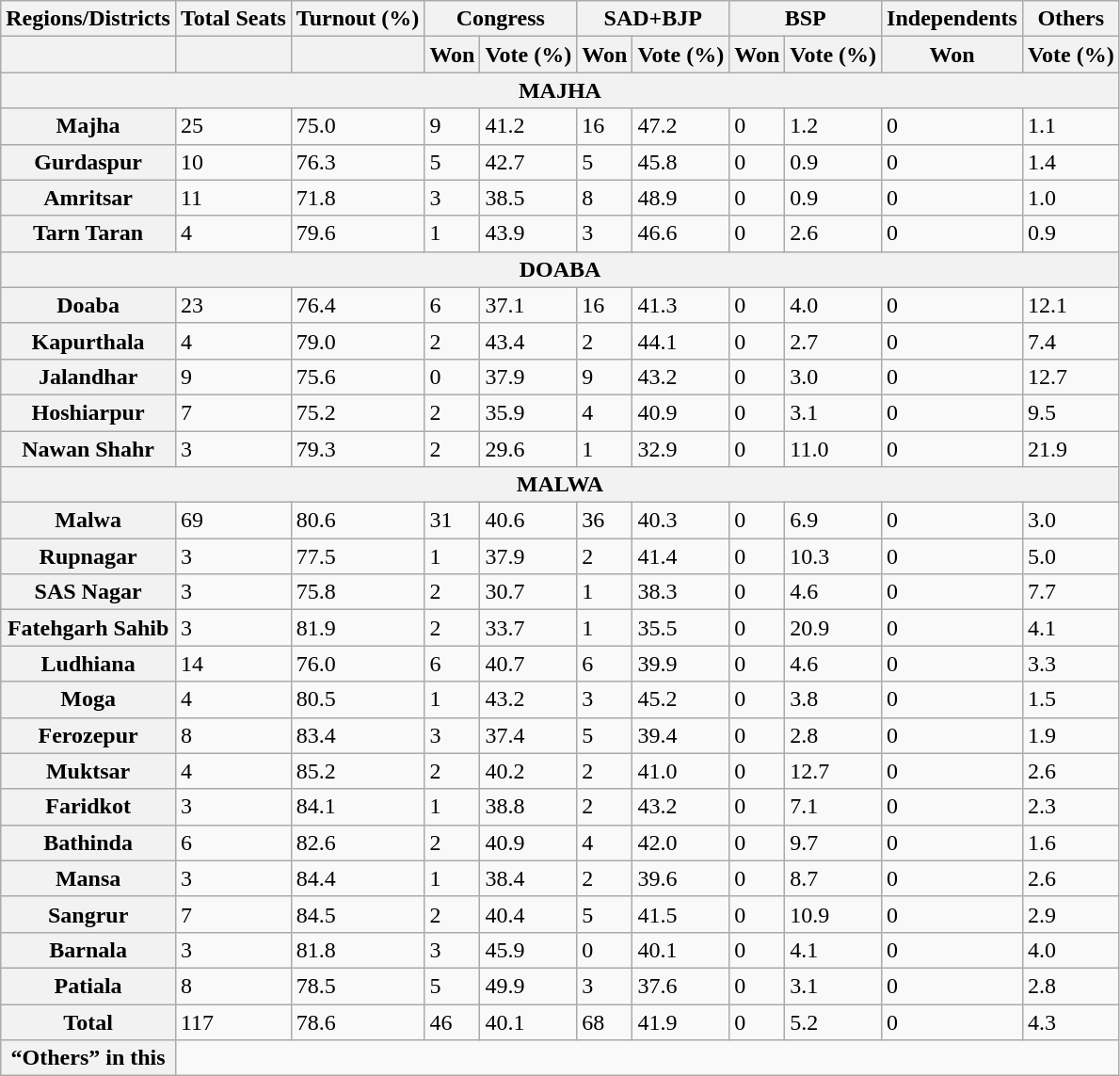<table class="wikitable">
<tr>
<th>Regions/Districts</th>
<th>Total Seats</th>
<th>Turnout (%)</th>
<th colspan="2">Congress</th>
<th colspan="2">SAD+BJP</th>
<th colspan="2">BSP</th>
<th>Independents</th>
<th>Others</th>
</tr>
<tr>
<th></th>
<th></th>
<th></th>
<th>Won</th>
<th>Vote (%)</th>
<th>Won</th>
<th>Vote (%)</th>
<th>Won</th>
<th>Vote (%)</th>
<th>Won</th>
<th>Vote (%)</th>
</tr>
<tr>
<th colspan="11">MAJHA</th>
</tr>
<tr>
<th>Majha</th>
<td>25</td>
<td>75.0</td>
<td>9</td>
<td>41.2</td>
<td>16</td>
<td>47.2</td>
<td>0</td>
<td>1.2</td>
<td>0</td>
<td>1.1</td>
</tr>
<tr>
<th>Gurdaspur</th>
<td>10</td>
<td>76.3</td>
<td>5</td>
<td>42.7</td>
<td>5</td>
<td>45.8</td>
<td>0</td>
<td>0.9</td>
<td>0</td>
<td>1.4</td>
</tr>
<tr>
<th>Amritsar</th>
<td>11</td>
<td>71.8</td>
<td>3</td>
<td>38.5</td>
<td>8</td>
<td>48.9</td>
<td>0</td>
<td>0.9</td>
<td>0</td>
<td>1.0</td>
</tr>
<tr>
<th>Tarn Taran</th>
<td>4</td>
<td>79.6</td>
<td>1</td>
<td>43.9</td>
<td>3</td>
<td>46.6</td>
<td>0</td>
<td>2.6</td>
<td>0</td>
<td>0.9</td>
</tr>
<tr>
<th colspan="11">DOABA</th>
</tr>
<tr>
<th>Doaba</th>
<td>23</td>
<td>76.4</td>
<td>6</td>
<td>37.1</td>
<td>16</td>
<td>41.3</td>
<td>0</td>
<td>4.0</td>
<td>0</td>
<td>12.1</td>
</tr>
<tr>
<th>Kapurthala</th>
<td>4</td>
<td>79.0</td>
<td>2</td>
<td>43.4</td>
<td>2</td>
<td>44.1</td>
<td>0</td>
<td>2.7</td>
<td>0</td>
<td>7.4</td>
</tr>
<tr>
<th>Jalandhar</th>
<td>9</td>
<td>75.6</td>
<td>0</td>
<td>37.9</td>
<td>9</td>
<td>43.2</td>
<td>0</td>
<td>3.0</td>
<td>0</td>
<td>12.7</td>
</tr>
<tr>
<th>Hoshiarpur</th>
<td>7</td>
<td>75.2</td>
<td>2</td>
<td>35.9</td>
<td>4</td>
<td>40.9</td>
<td>0</td>
<td>3.1</td>
<td>0</td>
<td>9.5</td>
</tr>
<tr>
<th>Nawan Shahr</th>
<td>3</td>
<td>79.3</td>
<td>2</td>
<td>29.6</td>
<td>1</td>
<td>32.9</td>
<td>0</td>
<td>11.0</td>
<td>0</td>
<td>21.9</td>
</tr>
<tr>
<th colspan="11">MALWA</th>
</tr>
<tr>
<th>Malwa</th>
<td>69</td>
<td>80.6</td>
<td>31</td>
<td>40.6</td>
<td>36</td>
<td>40.3</td>
<td>0</td>
<td>6.9</td>
<td>0</td>
<td>3.0</td>
</tr>
<tr>
<th>Rupnagar</th>
<td>3</td>
<td>77.5</td>
<td>1</td>
<td>37.9</td>
<td>2</td>
<td>41.4</td>
<td>0</td>
<td>10.3</td>
<td>0</td>
<td>5.0</td>
</tr>
<tr>
<th>SAS Nagar</th>
<td>3</td>
<td>75.8</td>
<td>2</td>
<td>30.7</td>
<td>1</td>
<td>38.3</td>
<td>0</td>
<td>4.6</td>
<td>0</td>
<td>7.7</td>
</tr>
<tr>
<th>Fatehgarh Sahib</th>
<td>3</td>
<td>81.9</td>
<td>2</td>
<td>33.7</td>
<td>1</td>
<td>35.5</td>
<td>0</td>
<td>20.9</td>
<td>0</td>
<td>4.1</td>
</tr>
<tr>
<th>Ludhiana</th>
<td>14</td>
<td>76.0</td>
<td>6</td>
<td>40.7</td>
<td>6</td>
<td>39.9</td>
<td>0</td>
<td>4.6</td>
<td>0</td>
<td>3.3</td>
</tr>
<tr>
<th>Moga</th>
<td>4</td>
<td>80.5</td>
<td>1</td>
<td>43.2</td>
<td>3</td>
<td>45.2</td>
<td>0</td>
<td>3.8</td>
<td>0</td>
<td>1.5</td>
</tr>
<tr>
<th>Ferozepur</th>
<td>8</td>
<td>83.4</td>
<td>3</td>
<td>37.4</td>
<td>5</td>
<td>39.4</td>
<td>0</td>
<td>2.8</td>
<td>0</td>
<td>1.9</td>
</tr>
<tr>
<th>Muktsar</th>
<td>4</td>
<td>85.2</td>
<td>2</td>
<td>40.2</td>
<td>2</td>
<td>41.0</td>
<td>0</td>
<td>12.7</td>
<td>0</td>
<td>2.6</td>
</tr>
<tr>
<th>Faridkot</th>
<td>3</td>
<td>84.1</td>
<td>1</td>
<td>38.8</td>
<td>2</td>
<td>43.2</td>
<td>0</td>
<td>7.1</td>
<td>0</td>
<td>2.3</td>
</tr>
<tr>
<th>Bathinda</th>
<td>6</td>
<td>82.6</td>
<td>2</td>
<td>40.9</td>
<td>4</td>
<td>42.0</td>
<td>0</td>
<td>9.7</td>
<td>0</td>
<td>1.6</td>
</tr>
<tr>
<th>Mansa</th>
<td>3</td>
<td>84.4</td>
<td>1</td>
<td>38.4</td>
<td>2</td>
<td>39.6</td>
<td>0</td>
<td>8.7</td>
<td>0</td>
<td>2.6</td>
</tr>
<tr>
<th>Sangrur</th>
<td>7</td>
<td>84.5</td>
<td>2</td>
<td>40.4</td>
<td>5</td>
<td>41.5</td>
<td>0</td>
<td>10.9</td>
<td>0</td>
<td>2.9</td>
</tr>
<tr>
<th>Barnala</th>
<td>3</td>
<td>81.8</td>
<td>3</td>
<td>45.9</td>
<td>0</td>
<td>40.1</td>
<td>0</td>
<td>4.1</td>
<td>0</td>
<td>4.0</td>
</tr>
<tr>
<th>Patiala</th>
<td>8</td>
<td>78.5</td>
<td>5</td>
<td>49.9</td>
<td>3</td>
<td>37.6</td>
<td>0</td>
<td>3.1</td>
<td>0</td>
<td>2.8</td>
</tr>
<tr>
<th>Total</th>
<td>117</td>
<td>78.6</td>
<td>46</td>
<td>40.1</td>
<td>68</td>
<td>41.9</td>
<td>0</td>
<td>5.2</td>
<td>0</td>
<td>4.3</td>
</tr>
<tr>
<th>“Others” in this</th>
</tr>
</table>
